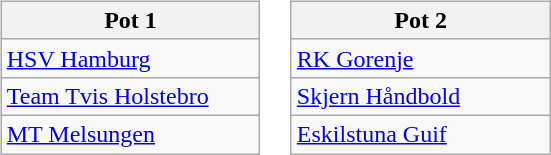<table>
<tr valign=top>
<td><br><table class="wikitable">
<tr>
<th width=165>Pot 1</th>
</tr>
<tr>
<td> <a href='#'>HSV Hamburg</a></td>
</tr>
<tr>
<td> <a href='#'>Team Tvis Holstebro</a></td>
</tr>
<tr>
<td> <a href='#'>MT Melsungen</a></td>
</tr>
</table>
</td>
<td><br><table class="wikitable">
<tr>
<th width=165>Pot 2</th>
</tr>
<tr>
<td> <a href='#'>RK Gorenje</a></td>
</tr>
<tr>
<td> <a href='#'>Skjern Håndbold</a></td>
</tr>
<tr>
<td> <a href='#'>Eskilstuna Guif</a></td>
</tr>
</table>
</td>
</tr>
</table>
